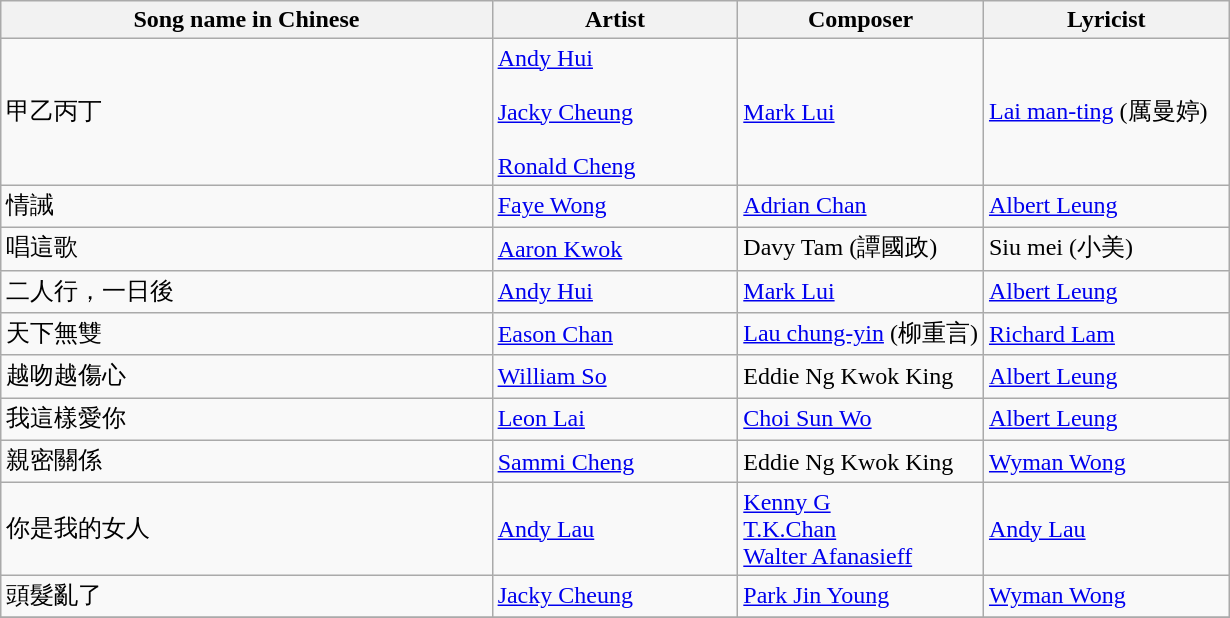<table class="wikitable">
<tr>
<th width=40%>Song name in Chinese</th>
<th width=20%>Artist</th>
<th width=20%>Composer</th>
<th width=20%>Lyricist</th>
</tr>
<tr>
<td>甲乙丙丁</td>
<td><a href='#'>Andy Hui</a><br><br><a href='#'>Jacky Cheung</a><br><br><a href='#'>Ronald Cheng</a></td>
<td><a href='#'>Mark Lui</a></td>
<td><a href='#'>Lai man-ting</a> (厲曼婷)</td>
</tr>
<tr>
<td>情誡</td>
<td><a href='#'>Faye Wong</a></td>
<td><a href='#'>Adrian Chan</a></td>
<td><a href='#'>Albert Leung</a></td>
</tr>
<tr>
<td>唱這歌</td>
<td><a href='#'>Aaron Kwok</a></td>
<td>Davy Tam (譚國政)</td>
<td>Siu mei (小美)</td>
</tr>
<tr>
<td>二人行，一日後</td>
<td><a href='#'>Andy Hui</a></td>
<td><a href='#'>Mark Lui</a></td>
<td><a href='#'>Albert Leung</a></td>
</tr>
<tr>
<td>天下無雙</td>
<td><a href='#'>Eason Chan</a></td>
<td><a href='#'>Lau chung-yin</a> (柳重言)</td>
<td><a href='#'>Richard Lam</a></td>
</tr>
<tr>
<td>越吻越傷心</td>
<td><a href='#'>William So</a></td>
<td>Eddie Ng Kwok King</td>
<td><a href='#'>Albert Leung</a></td>
</tr>
<tr>
<td>我這樣愛你</td>
<td><a href='#'>Leon Lai</a></td>
<td><a href='#'>Choi Sun Wo</a></td>
<td><a href='#'>Albert Leung</a></td>
</tr>
<tr>
<td>親密關係</td>
<td><a href='#'>Sammi Cheng</a></td>
<td>Eddie Ng Kwok King</td>
<td><a href='#'>Wyman Wong</a></td>
</tr>
<tr>
<td>你是我的女人</td>
<td><a href='#'>Andy Lau</a></td>
<td><a href='#'>Kenny G</a><br><a href='#'>T.K.Chan</a><br><a href='#'>Walter Afanasieff</a></td>
<td><a href='#'>Andy Lau</a></td>
</tr>
<tr>
<td>頭髮亂了</td>
<td><a href='#'>Jacky Cheung</a></td>
<td><a href='#'>Park Jin Young</a></td>
<td><a href='#'>Wyman Wong</a></td>
</tr>
<tr>
</tr>
</table>
